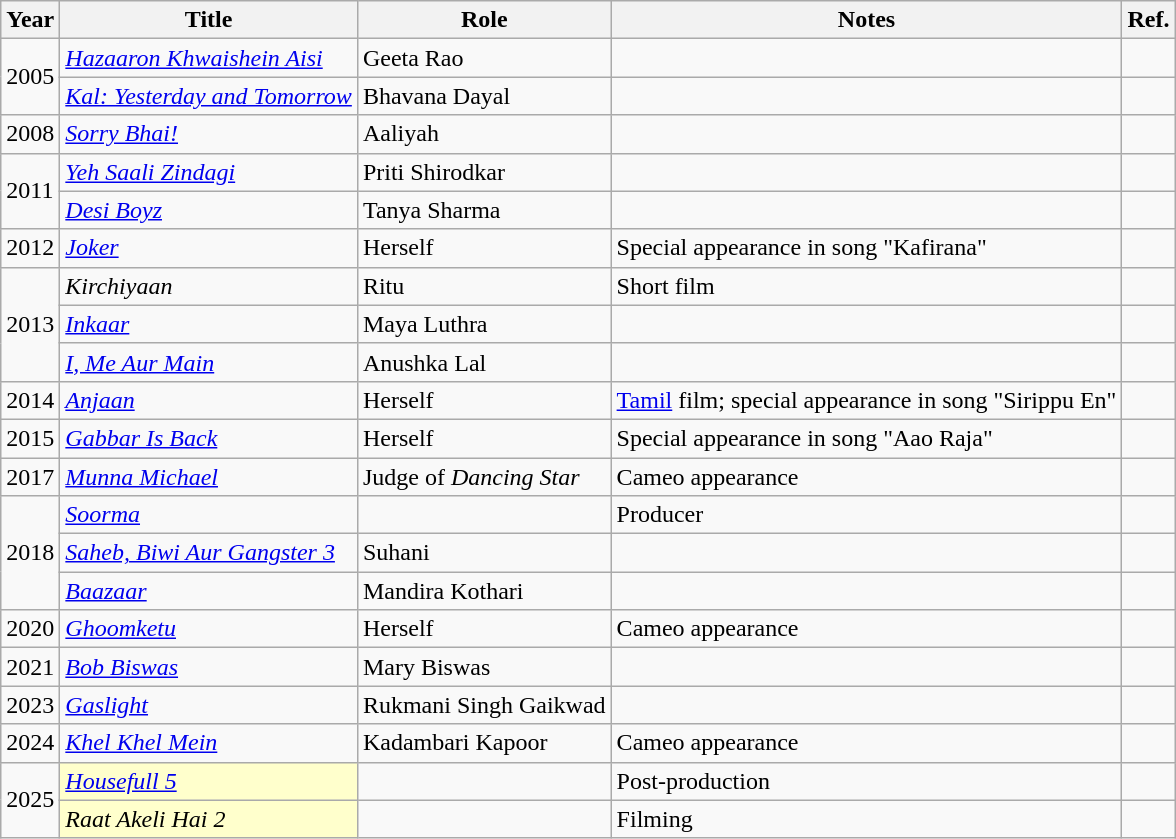<table class="wikitable sortable">
<tr>
<th scope="col">Year</th>
<th scope="col">Title</th>
<th scope="col">Role</th>
<th class="unsortable">Notes</th>
<th class="unsortable">Ref.</th>
</tr>
<tr>
<td rowspan="2">2005</td>
<td scope="row"><em><a href='#'>Hazaaron Khwaishein Aisi</a></em></td>
<td>Geeta Rao</td>
<td></td>
<td></td>
</tr>
<tr>
<td scope="row"><em><a href='#'>Kal: Yesterday and Tomorrow</a></em></td>
<td>Bhavana Dayal</td>
<td></td>
<td></td>
</tr>
<tr>
<td>2008</td>
<td scope="row"><em><a href='#'>Sorry Bhai!</a></em></td>
<td>Aaliyah</td>
<td></td>
<td></td>
</tr>
<tr>
<td rowspan="2">2011</td>
<td scope="row"><em><a href='#'>Yeh Saali Zindagi</a></em></td>
<td>Priti Shirodkar</td>
<td></td>
<td></td>
</tr>
<tr>
<td scope="row"><em><a href='#'>Desi Boyz</a></em></td>
<td>Tanya Sharma</td>
<td></td>
<td></td>
</tr>
<tr>
<td>2012</td>
<td scope="row"><em><a href='#'>Joker</a></em></td>
<td>Herself</td>
<td>Special appearance in song "Kafirana"</td>
<td></td>
</tr>
<tr>
<td rowspan="3">2013</td>
<td scope="row"><em>Kirchiyaan</em></td>
<td>Ritu</td>
<td>Short film</td>
<td></td>
</tr>
<tr>
<td scope="row"><em><a href='#'>Inkaar</a></em></td>
<td>Maya Luthra</td>
<td></td>
<td></td>
</tr>
<tr>
<td scope="row"><em><a href='#'>I, Me Aur Main</a></em></td>
<td>Anushka Lal</td>
<td></td>
<td></td>
</tr>
<tr>
<td>2014</td>
<td scope="row"><em><a href='#'>Anjaan</a></em></td>
<td>Herself</td>
<td><a href='#'>Tamil</a> film; special appearance in song "Sirippu En"</td>
<td></td>
</tr>
<tr>
<td>2015</td>
<td scope="row"><em><a href='#'>Gabbar Is Back</a></em></td>
<td>Herself</td>
<td>Special appearance in song "Aao Raja"</td>
<td></td>
</tr>
<tr>
<td>2017</td>
<td scope="row"><em><a href='#'>Munna Michael</a></em></td>
<td>Judge of <em>Dancing Star</em></td>
<td>Cameo appearance</td>
<td></td>
</tr>
<tr>
<td rowspan="3" rowspan"3">2018</td>
<td scope="row"><em><a href='#'>Soorma</a></em></td>
<td></td>
<td>Producer</td>
<td></td>
</tr>
<tr>
<td scope="row"><em><a href='#'>Saheb, Biwi Aur Gangster 3</a></em></td>
<td>Suhani</td>
<td></td>
<td></td>
</tr>
<tr>
<td scope="row"><em><a href='#'>Baazaar</a></em></td>
<td>Mandira Kothari</td>
<td></td>
<td></td>
</tr>
<tr>
<td>2020</td>
<td scope="row"><em><a href='#'>Ghoomketu</a></em></td>
<td>Herself</td>
<td>Cameo appearance</td>
<td></td>
</tr>
<tr>
<td>2021</td>
<td scope="row"><em><a href='#'>Bob Biswas</a></em></td>
<td>Mary Biswas</td>
<td></td>
<td></td>
</tr>
<tr>
<td>2023</td>
<td><a href='#'><em>Gaslight</em></a></td>
<td>Rukmani Singh Gaikwad</td>
<td></td>
<td></td>
</tr>
<tr>
<td>2024</td>
<td><a href='#'><em>Khel Khel Mein</em></a></td>
<td>Kadambari Kapoor</td>
<td>Cameo appearance</td>
<td></td>
</tr>
<tr>
<td rowspan="2">2025</td>
<td scope="row"  style="background:#FFFFCC;"><em><a href='#'>Housefull 5</a></em> </td>
<td></td>
<td>Post-production</td>
<td></td>
</tr>
<tr>
<td scope="row"  style="background:#FFFFCC;"><em>Raat Akeli Hai 2</em> </td>
<td></td>
<td>Filming</td>
<td></td>
</tr>
</table>
